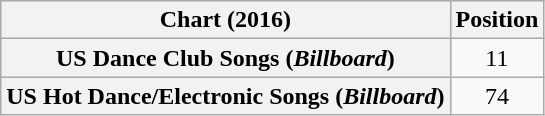<table class="wikitable sortable plainrowheaders" style="text-align: center">
<tr>
<th scope="col">Chart (2016)</th>
<th scope="col">Position</th>
</tr>
<tr>
<th scope="row">US Dance Club Songs (<em>Billboard</em>)</th>
<td>11</td>
</tr>
<tr>
<th scope="row">US Hot Dance/Electronic Songs (<em>Billboard</em>)</th>
<td>74</td>
</tr>
</table>
